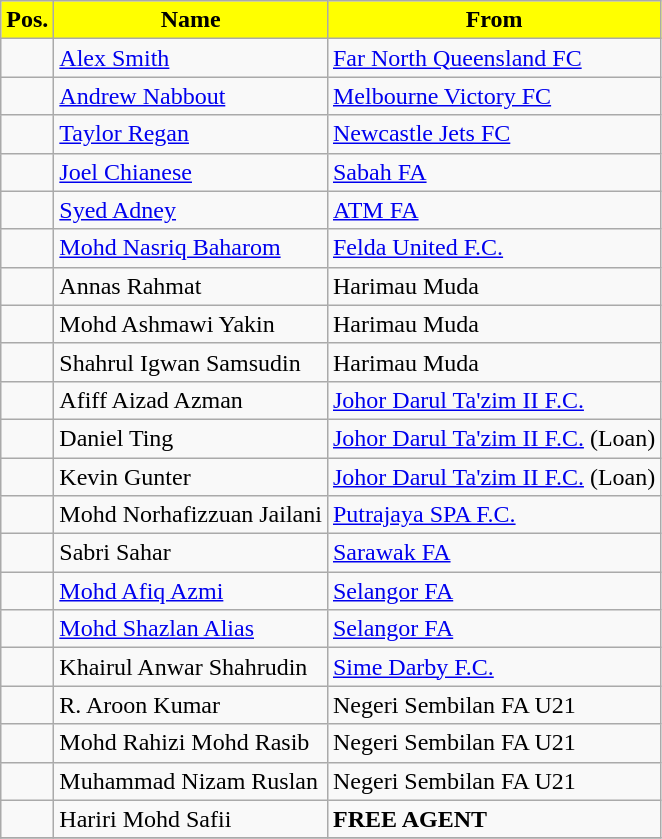<table class="wikitable sortable">
<tr>
<th style="background:Yellow; color:Black;">Pos.</th>
<th style="background:Yellow; color:Black;">Name</th>
<th style="background:Yellow; color:Black;">From</th>
</tr>
<tr>
<td></td>
<td> <a href='#'>Alex Smith</a></td>
<td> <a href='#'>Far North Queensland FC</a></td>
</tr>
<tr>
<td></td>
<td> <a href='#'>Andrew Nabbout</a></td>
<td> <a href='#'>Melbourne Victory FC</a></td>
</tr>
<tr>
<td></td>
<td> <a href='#'>Taylor Regan</a></td>
<td> <a href='#'>Newcastle Jets FC</a></td>
</tr>
<tr>
<td></td>
<td> <a href='#'>Joel Chianese</a></td>
<td> <a href='#'>Sabah FA</a></td>
</tr>
<tr>
<td></td>
<td> <a href='#'>Syed Adney</a></td>
<td> <a href='#'>ATM FA</a></td>
</tr>
<tr>
<td></td>
<td> <a href='#'>Mohd Nasriq Baharom</a></td>
<td> <a href='#'>Felda United F.C.</a></td>
</tr>
<tr>
<td></td>
<td> Annas Rahmat</td>
<td> Harimau Muda</td>
</tr>
<tr>
<td></td>
<td> Mohd Ashmawi Yakin</td>
<td> Harimau Muda</td>
</tr>
<tr>
<td></td>
<td> Shahrul Igwan Samsudin</td>
<td> Harimau Muda</td>
</tr>
<tr>
<td></td>
<td> Afiff Aizad Azman</td>
<td> <a href='#'>Johor Darul Ta'zim II F.C.</a></td>
</tr>
<tr>
<td></td>
<td> Daniel Ting</td>
<td> <a href='#'>Johor Darul Ta'zim II F.C.</a> (Loan)</td>
</tr>
<tr>
<td></td>
<td> Kevin Gunter</td>
<td> <a href='#'>Johor Darul Ta'zim II F.C.</a> (Loan)</td>
</tr>
<tr>
<td></td>
<td> Mohd Norhafizzuan Jailani</td>
<td> <a href='#'>Putrajaya SPA F.C.</a></td>
</tr>
<tr>
<td></td>
<td>  Sabri Sahar</td>
<td> <a href='#'>Sarawak FA</a></td>
</tr>
<tr>
<td></td>
<td> <a href='#'>Mohd Afiq Azmi</a></td>
<td> <a href='#'>Selangor FA</a></td>
</tr>
<tr>
<td></td>
<td> <a href='#'>Mohd Shazlan Alias</a></td>
<td> <a href='#'>Selangor FA</a></td>
</tr>
<tr>
<td></td>
<td>  Khairul Anwar Shahrudin</td>
<td> <a href='#'>Sime Darby F.C.</a></td>
</tr>
<tr>
<td></td>
<td> R. Aroon Kumar</td>
<td> Negeri Sembilan FA U21</td>
</tr>
<tr>
<td></td>
<td> Mohd Rahizi Mohd Rasib</td>
<td> Negeri Sembilan FA U21</td>
</tr>
<tr>
<td></td>
<td> Muhammad Nizam Ruslan</td>
<td> Negeri Sembilan FA U21</td>
</tr>
<tr>
<td></td>
<td> Hariri Mohd Safii</td>
<td><strong>FREE AGENT</strong></td>
</tr>
<tr>
</tr>
</table>
